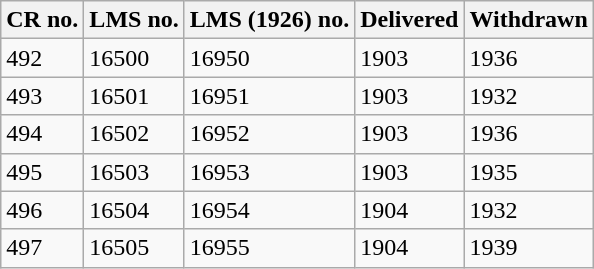<table class="wikitable sortable">
<tr>
<th>CR no.</th>
<th>LMS no.</th>
<th>LMS (1926) no.</th>
<th>Delivered</th>
<th>Withdrawn</th>
</tr>
<tr>
<td>492</td>
<td>16500</td>
<td>16950</td>
<td>1903</td>
<td>1936</td>
</tr>
<tr>
<td>493</td>
<td>16501</td>
<td>16951</td>
<td>1903</td>
<td>1932</td>
</tr>
<tr>
<td>494</td>
<td>16502</td>
<td>16952</td>
<td>1903</td>
<td>1936</td>
</tr>
<tr>
<td>495</td>
<td>16503</td>
<td>16953</td>
<td>1903</td>
<td>1935</td>
</tr>
<tr>
<td>496</td>
<td>16504</td>
<td>16954</td>
<td>1904</td>
<td>1932</td>
</tr>
<tr>
<td>497</td>
<td>16505</td>
<td>16955</td>
<td>1904</td>
<td>1939</td>
</tr>
</table>
